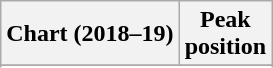<table class="wikitable plainrowheaders" style="text-align:center">
<tr>
<th scope="col">Chart (2018–19)</th>
<th scope="col">Peak<br> position</th>
</tr>
<tr>
</tr>
<tr>
</tr>
<tr>
</tr>
</table>
